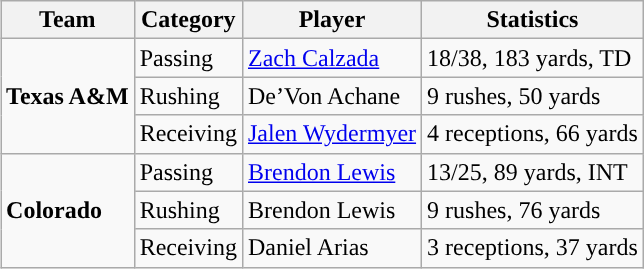<table class="wikitable" style="float: right;">
<tr>
<th>Team</th>
<th>Category</th>
<th>Player</th>
<th>Statistics</th>
</tr>
<tr>
<td rowspan=3><strong>Texas A&M</strong></td>
<td>Passing</td>
<td><a href='#'>Zach Calzada</a></td>
<td>18/38, 183 yards, TD</td>
</tr>
<tr>
<td>Rushing</td>
<td>De’Von Achane</td>
<td>9 rushes, 50 yards</td>
</tr>
<tr>
<td>Receiving</td>
<td><a href='#'>Jalen Wydermyer</a></td>
<td>4 receptions, 66 yards</td>
</tr>
<tr>
<td rowspan=3><strong>Colorado</strong></td>
<td>Passing</td>
<td><a href='#'>Brendon Lewis</a></td>
<td>13/25, 89 yards, INT</td>
</tr>
<tr>
<td>Rushing</td>
<td>Brendon Lewis</td>
<td>9 rushes, 76 yards</td>
</tr>
<tr>
<td>Receiving</td>
<td>Daniel Arias</td>
<td>3 receptions, 37 yards</td>
</tr>
</table>
